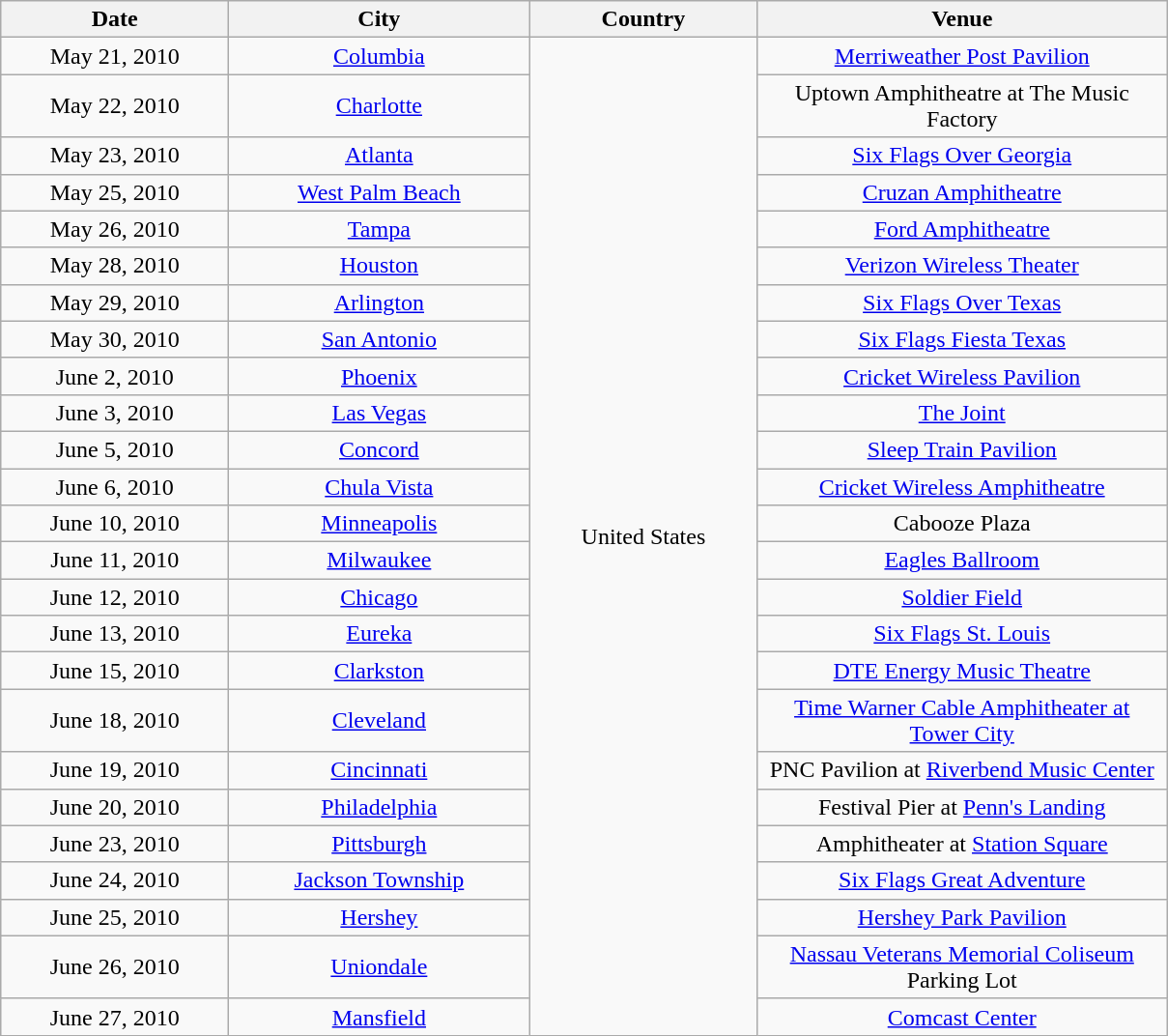<table class="wikitable" style="text-align:center;">
<tr>
<th style="width:150px;">Date</th>
<th style="width:200px;">City</th>
<th style="width:150px;">Country</th>
<th style="width:275px;">Venue</th>
</tr>
<tr>
<td>May 21, 2010</td>
<td><a href='#'>Columbia</a></td>
<td rowspan="25">United States</td>
<td><a href='#'>Merriweather Post Pavilion</a></td>
</tr>
<tr>
<td>May 22, 2010</td>
<td><a href='#'>Charlotte</a></td>
<td>Uptown Amphitheatre at The Music Factory</td>
</tr>
<tr>
<td>May 23, 2010</td>
<td><a href='#'>Atlanta</a></td>
<td><a href='#'>Six Flags Over Georgia</a></td>
</tr>
<tr>
<td>May 25, 2010</td>
<td><a href='#'>West Palm Beach</a></td>
<td><a href='#'>Cruzan Amphitheatre</a></td>
</tr>
<tr>
<td>May 26, 2010</td>
<td><a href='#'>Tampa</a></td>
<td><a href='#'>Ford Amphitheatre</a></td>
</tr>
<tr>
<td>May 28, 2010</td>
<td><a href='#'>Houston</a></td>
<td><a href='#'>Verizon Wireless Theater</a></td>
</tr>
<tr>
<td>May 29, 2010</td>
<td><a href='#'>Arlington</a></td>
<td><a href='#'>Six Flags Over Texas</a></td>
</tr>
<tr>
<td>May 30, 2010</td>
<td><a href='#'>San Antonio</a></td>
<td><a href='#'>Six Flags Fiesta Texas</a></td>
</tr>
<tr>
<td>June 2, 2010</td>
<td><a href='#'>Phoenix</a></td>
<td><a href='#'>Cricket Wireless Pavilion</a></td>
</tr>
<tr>
<td>June 3, 2010</td>
<td><a href='#'>Las Vegas</a></td>
<td><a href='#'>The Joint</a></td>
</tr>
<tr>
<td>June 5, 2010</td>
<td><a href='#'>Concord</a></td>
<td><a href='#'>Sleep Train Pavilion</a></td>
</tr>
<tr>
<td>June 6, 2010</td>
<td><a href='#'>Chula Vista</a></td>
<td><a href='#'>Cricket Wireless Amphitheatre</a></td>
</tr>
<tr>
<td>June 10, 2010</td>
<td><a href='#'>Minneapolis</a></td>
<td>Cabooze Plaza</td>
</tr>
<tr>
<td>June 11, 2010</td>
<td><a href='#'>Milwaukee</a></td>
<td><a href='#'>Eagles Ballroom</a></td>
</tr>
<tr>
<td>June 12, 2010</td>
<td><a href='#'>Chicago</a></td>
<td><a href='#'>Soldier Field</a></td>
</tr>
<tr>
<td>June 13, 2010</td>
<td><a href='#'>Eureka</a></td>
<td><a href='#'>Six Flags St. Louis</a></td>
</tr>
<tr>
<td>June 15, 2010</td>
<td><a href='#'>Clarkston</a></td>
<td><a href='#'>DTE Energy Music Theatre</a></td>
</tr>
<tr>
<td>June 18, 2010</td>
<td><a href='#'>Cleveland</a></td>
<td><a href='#'>Time Warner Cable Amphitheater at Tower City</a></td>
</tr>
<tr>
<td>June 19, 2010</td>
<td><a href='#'>Cincinnati</a></td>
<td>PNC Pavilion at <a href='#'>Riverbend Music Center</a></td>
</tr>
<tr>
<td>June 20, 2010</td>
<td><a href='#'>Philadelphia</a></td>
<td>Festival Pier at <a href='#'>Penn's Landing</a></td>
</tr>
<tr>
<td>June 23, 2010</td>
<td><a href='#'>Pittsburgh</a></td>
<td>Amphitheater at <a href='#'>Station Square</a></td>
</tr>
<tr>
<td>June 24, 2010</td>
<td><a href='#'>Jackson Township</a></td>
<td><a href='#'>Six Flags Great Adventure</a></td>
</tr>
<tr>
<td>June 25, 2010</td>
<td><a href='#'>Hershey</a></td>
<td><a href='#'>Hershey Park Pavilion</a></td>
</tr>
<tr>
<td>June 26, 2010</td>
<td><a href='#'>Uniondale</a></td>
<td><a href='#'>Nassau Veterans Memorial Coliseum</a> Parking Lot</td>
</tr>
<tr>
<td>June 27, 2010</td>
<td><a href='#'>Mansfield</a></td>
<td><a href='#'>Comcast Center</a></td>
</tr>
</table>
